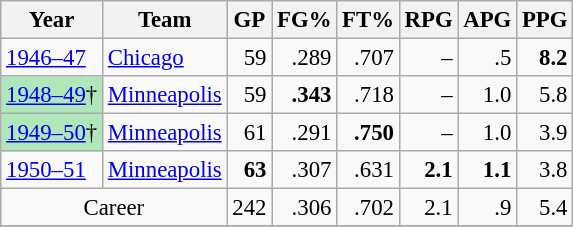<table class="wikitable sortable" style="font-size:95%; text-align:right;">
<tr>
<th>Year</th>
<th>Team</th>
<th>GP</th>
<th>FG%</th>
<th>FT%</th>
<th>RPG</th>
<th>APG</th>
<th>PPG</th>
</tr>
<tr>
<td style="text-align:left;"><a href='#'>1946–47</a></td>
<td style="text-align:left;"><a href='#'>Chicago</a></td>
<td>59</td>
<td>.289</td>
<td>.707</td>
<td>–</td>
<td>.5</td>
<td><strong>8.2</strong></td>
</tr>
<tr>
<td style="text-align:left;background:#afe6ba;"><a href='#'>1948–49</a>†</td>
<td style="text-align:left;"><a href='#'>Minneapolis</a></td>
<td>59</td>
<td><strong>.343</strong></td>
<td>.718</td>
<td>–</td>
<td>1.0</td>
<td>5.8</td>
</tr>
<tr>
<td style="text-align:left;background:#afe6ba;"><a href='#'>1949–50</a>†</td>
<td style="text-align:left;"><a href='#'>Minneapolis</a></td>
<td>61</td>
<td>.291</td>
<td><strong>.750</strong></td>
<td>–</td>
<td>1.0</td>
<td>3.9</td>
</tr>
<tr>
<td style="text-align:left;"><a href='#'>1950–51</a></td>
<td style="text-align:left;"><a href='#'>Minneapolis</a></td>
<td><strong>63</strong></td>
<td>.307</td>
<td>.631</td>
<td><strong>2.1</strong></td>
<td><strong>1.1</strong></td>
<td>3.8</td>
</tr>
<tr>
<td style="text-align:center;" colspan="2">Career</td>
<td>242</td>
<td>.306</td>
<td>.702</td>
<td>2.1</td>
<td>.9</td>
<td>5.4</td>
</tr>
<tr>
</tr>
</table>
